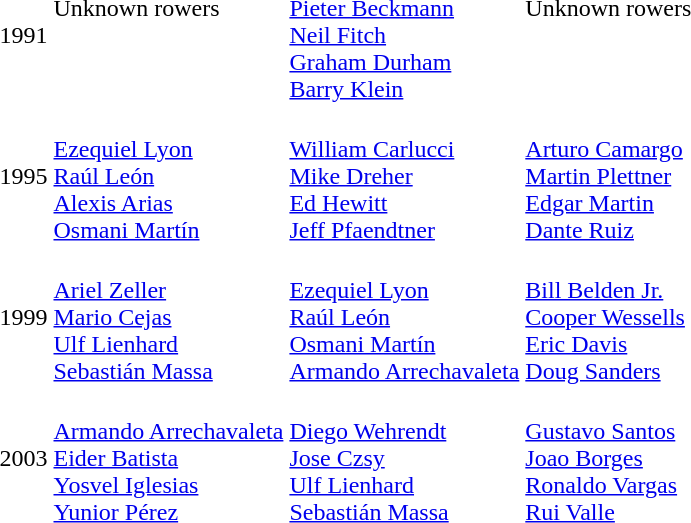<table>
<tr>
<td>1991</td>
<td valign=top><br>Unknown rowers</td>
<td><br><a href='#'>Pieter Beckmann</a><br><a href='#'>Neil Fitch</a><br><a href='#'>Graham Durham</a><br><a href='#'>Barry Klein</a></td>
<td valign=top><br>Unknown rowers</td>
</tr>
<tr>
<td>1995</td>
<td><br><a href='#'>Ezequiel Lyon</a><br><a href='#'>Raúl León</a><br><a href='#'>Alexis Arias</a><br><a href='#'>Osmani Martín</a></td>
<td><br><a href='#'>William Carlucci</a><br><a href='#'>Mike Dreher</a><br><a href='#'>Ed Hewitt</a><br><a href='#'>Jeff Pfaendtner</a></td>
<td><br><a href='#'>Arturo Camargo</a><br><a href='#'>Martin Plettner</a><br><a href='#'>Edgar Martin</a><br><a href='#'>Dante Ruiz</a></td>
</tr>
<tr>
<td>1999</td>
<td><br><a href='#'>Ariel Zeller</a><br><a href='#'>Mario Cejas</a><br><a href='#'>Ulf Lienhard</a><br><a href='#'>Sebastián Massa</a></td>
<td><br><a href='#'>Ezequiel Lyon</a><br><a href='#'>Raúl León</a><br><a href='#'>Osmani Martín</a><br><a href='#'>Armando Arrechavaleta</a></td>
<td><br><a href='#'>Bill Belden Jr.</a><br><a href='#'>Cooper Wessells</a><br><a href='#'>Eric Davis</a><br><a href='#'>Doug Sanders</a></td>
</tr>
<tr>
<td>2003</td>
<td><br><a href='#'>Armando Arrechavaleta</a><br><a href='#'>Eider Batista</a><br><a href='#'>Yosvel Iglesias</a><br><a href='#'>Yunior Pérez</a></td>
<td><br><a href='#'>Diego Wehrendt</a><br><a href='#'>Jose Czsy</a><br><a href='#'>Ulf Lienhard</a><br><a href='#'>Sebastián Massa</a></td>
<td><br><a href='#'>Gustavo Santos</a><br><a href='#'>Joao Borges</a><br><a href='#'>Ronaldo Vargas</a><br><a href='#'>Rui Valle</a></td>
</tr>
</table>
